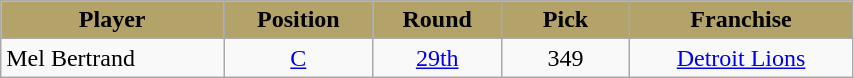<table class="wikitable" style="text-align:center" width="45%">
<tr style="background:#B3A369;color:black;">
<td><strong>Player</strong></td>
<td><strong>Position</strong></td>
<td><strong>Round</strong></td>
<td>  <strong>Pick</strong>  </td>
<td><strong>Franchise</strong></td>
</tr>
<tr>
<td align=left>Mel Bertrand</td>
<td><a href='#'>C</a></td>
<td><a href='#'>29th</a></td>
<td>349</td>
<td><a href='#'>Detroit Lions</a></td>
</tr>
</table>
